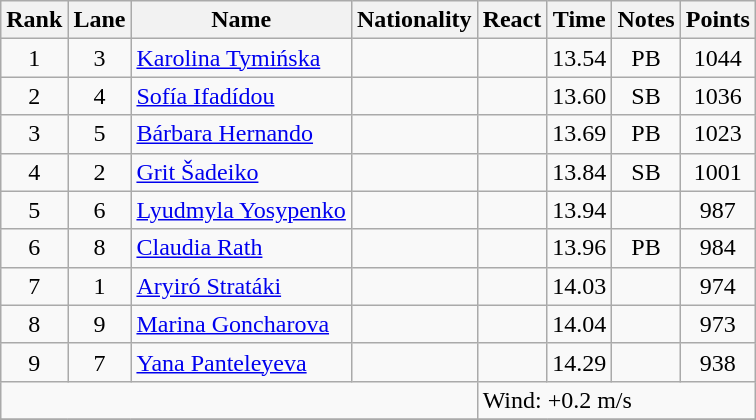<table class="wikitable sortable" style="text-align:center">
<tr>
<th>Rank</th>
<th>Lane</th>
<th>Name</th>
<th>Nationality</th>
<th>React</th>
<th>Time</th>
<th>Notes</th>
<th>Points</th>
</tr>
<tr>
<td>1</td>
<td>3</td>
<td align="left"><a href='#'>Karolina Tymińska</a></td>
<td align=left></td>
<td></td>
<td>13.54</td>
<td>PB</td>
<td>1044</td>
</tr>
<tr>
<td>2</td>
<td>4</td>
<td align="left"><a href='#'>Sofía Ifadídou</a></td>
<td align=left></td>
<td></td>
<td>13.60</td>
<td>SB</td>
<td>1036</td>
</tr>
<tr>
<td>3</td>
<td>5</td>
<td align="left"><a href='#'>Bárbara Hernando</a></td>
<td align=left></td>
<td></td>
<td>13.69</td>
<td>PB</td>
<td>1023</td>
</tr>
<tr>
<td>4</td>
<td>2</td>
<td align="left"><a href='#'>Grit Šadeiko</a></td>
<td align=left></td>
<td></td>
<td>13.84</td>
<td>SB</td>
<td>1001</td>
</tr>
<tr>
<td>5</td>
<td>6</td>
<td align="left"><a href='#'>Lyudmyla Yosypenko</a></td>
<td align=left></td>
<td></td>
<td>13.94</td>
<td></td>
<td>987</td>
</tr>
<tr>
<td>6</td>
<td>8</td>
<td align="left"><a href='#'>Claudia Rath</a></td>
<td align=left></td>
<td></td>
<td>13.96</td>
<td>PB</td>
<td>984</td>
</tr>
<tr>
<td>7</td>
<td>1</td>
<td align="left"><a href='#'>Aryiró Stratáki</a></td>
<td align=left></td>
<td></td>
<td>14.03</td>
<td></td>
<td>974</td>
</tr>
<tr>
<td>8</td>
<td>9</td>
<td align="left"><a href='#'>Marina Goncharova</a></td>
<td align=left></td>
<td></td>
<td>14.04</td>
<td></td>
<td>973</td>
</tr>
<tr>
<td>9</td>
<td>7</td>
<td align="left"><a href='#'>Yana Panteleyeva</a></td>
<td align=left></td>
<td></td>
<td>14.29</td>
<td></td>
<td>938</td>
</tr>
<tr>
<td colspan=4></td>
<td colspan=4 align=left>Wind: +0.2 m/s</td>
</tr>
<tr>
</tr>
</table>
